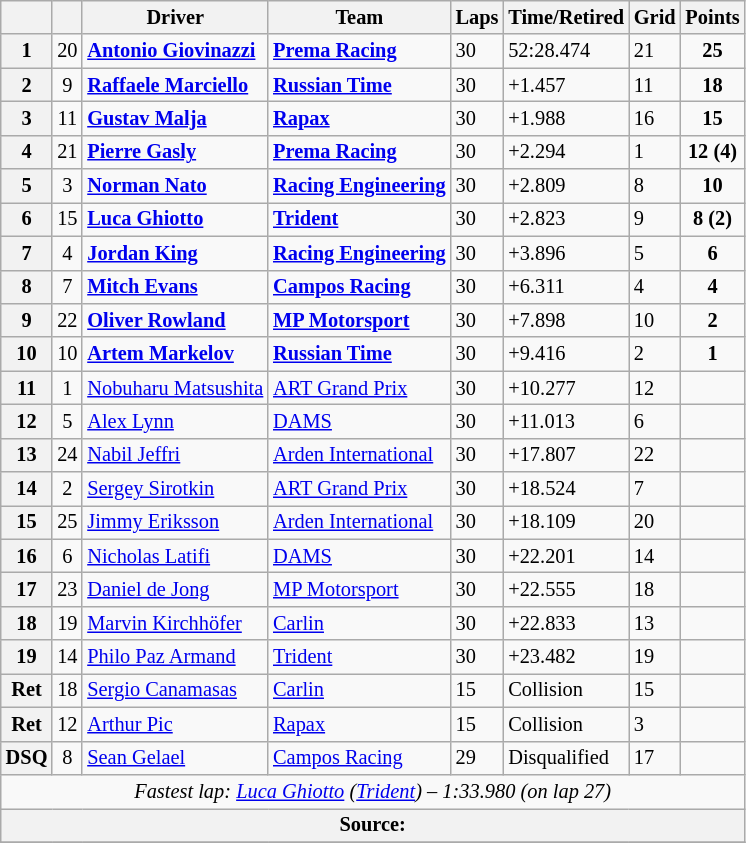<table class="wikitable" style="font-size:85%">
<tr>
<th></th>
<th></th>
<th>Driver</th>
<th>Team</th>
<th>Laps</th>
<th>Time/Retired</th>
<th>Grid</th>
<th>Points</th>
</tr>
<tr>
<th>1</th>
<td align="center">20</td>
<td> <strong><a href='#'>Antonio Giovinazzi</a></strong></td>
<td><strong><a href='#'>Prema Racing</a></strong></td>
<td>30</td>
<td>52:28.474</td>
<td>21</td>
<td align="center"><strong>25</strong></td>
</tr>
<tr>
<th>2</th>
<td align="center">9</td>
<td> <strong><a href='#'>Raffaele Marciello</a></strong></td>
<td><strong><a href='#'>Russian Time</a></strong></td>
<td>30</td>
<td>+1.457</td>
<td>11</td>
<td align="center"><strong>18</strong></td>
</tr>
<tr>
<th>3</th>
<td align="center">11</td>
<td> <strong><a href='#'>Gustav Malja</a></strong></td>
<td><strong><a href='#'>Rapax</a></strong></td>
<td>30</td>
<td>+1.988</td>
<td>16</td>
<td align="center"><strong>15</strong></td>
</tr>
<tr>
<th>4</th>
<td align="center">21</td>
<td> <strong><a href='#'>Pierre Gasly</a></strong></td>
<td><strong><a href='#'>Prema Racing</a></strong></td>
<td>30</td>
<td>+2.294</td>
<td>1</td>
<td align="center"><strong>12 (4)</strong></td>
</tr>
<tr>
<th>5</th>
<td align="center">3</td>
<td> <strong><a href='#'>Norman Nato</a></strong></td>
<td><strong><a href='#'>Racing Engineering</a></strong></td>
<td>30</td>
<td>+2.809</td>
<td>8</td>
<td align="center"><strong>10</strong></td>
</tr>
<tr>
<th>6</th>
<td align="center">15</td>
<td> <strong><a href='#'>Luca Ghiotto</a></strong></td>
<td><strong><a href='#'>Trident</a></strong></td>
<td>30</td>
<td>+2.823</td>
<td>9</td>
<td align="center"><strong>8 (2)</strong></td>
</tr>
<tr>
<th>7</th>
<td align="center">4</td>
<td> <strong><a href='#'>Jordan King</a></strong></td>
<td><strong><a href='#'>Racing Engineering</a></strong></td>
<td>30</td>
<td>+3.896</td>
<td>5</td>
<td align="center"><strong>6</strong></td>
</tr>
<tr>
<th>8</th>
<td align="center">7</td>
<td> <strong><a href='#'>Mitch Evans</a></strong></td>
<td><strong><a href='#'>Campos Racing</a></strong></td>
<td>30</td>
<td>+6.311</td>
<td>4</td>
<td align="center"><strong>4</strong></td>
</tr>
<tr>
<th>9</th>
<td align="center">22</td>
<td> <strong><a href='#'>Oliver Rowland</a></strong></td>
<td><strong><a href='#'>MP Motorsport</a></strong></td>
<td>30</td>
<td>+7.898</td>
<td>10</td>
<td align="center"><strong>2</strong></td>
</tr>
<tr>
<th>10</th>
<td align="center">10</td>
<td> <strong><a href='#'>Artem Markelov</a></strong></td>
<td><strong><a href='#'>Russian Time</a></strong></td>
<td>30</td>
<td>+9.416</td>
<td>2</td>
<td align="center"><strong>1</strong></td>
</tr>
<tr>
<th>11</th>
<td align="center">1</td>
<td> <a href='#'>Nobuharu Matsushita</a></td>
<td><a href='#'>ART Grand Prix</a></td>
<td>30</td>
<td>+10.277</td>
<td>12</td>
<td></td>
</tr>
<tr>
<th>12</th>
<td align="center">5</td>
<td> <a href='#'>Alex Lynn</a></td>
<td><a href='#'>DAMS</a></td>
<td>30</td>
<td>+11.013</td>
<td>6</td>
<td></td>
</tr>
<tr>
<th>13</th>
<td align="center">24</td>
<td> <a href='#'>Nabil Jeffri</a></td>
<td><a href='#'>Arden International</a></td>
<td>30</td>
<td>+17.807</td>
<td>22</td>
<td></td>
</tr>
<tr>
<th>14</th>
<td align="center">2</td>
<td> <a href='#'>Sergey Sirotkin</a></td>
<td><a href='#'>ART Grand Prix</a></td>
<td>30</td>
<td>+18.524</td>
<td>7</td>
<td></td>
</tr>
<tr>
<th>15</th>
<td align="center">25</td>
<td> <a href='#'>Jimmy Eriksson</a></td>
<td><a href='#'>Arden International</a></td>
<td>30</td>
<td>+18.109</td>
<td>20</td>
<td></td>
</tr>
<tr>
<th>16</th>
<td align="center">6</td>
<td> <a href='#'>Nicholas Latifi</a></td>
<td><a href='#'>DAMS</a></td>
<td>30</td>
<td>+22.201</td>
<td>14</td>
<td></td>
</tr>
<tr>
<th>17</th>
<td align="center">23</td>
<td> <a href='#'>Daniel de Jong</a></td>
<td><a href='#'>MP Motorsport</a></td>
<td>30</td>
<td>+22.555</td>
<td>18</td>
<td></td>
</tr>
<tr>
<th>18</th>
<td align="center">19</td>
<td> <a href='#'>Marvin Kirchhöfer</a></td>
<td><a href='#'>Carlin</a></td>
<td>30</td>
<td>+22.833</td>
<td>13</td>
<td></td>
</tr>
<tr>
<th>19</th>
<td align="center">14</td>
<td> <a href='#'>Philo Paz Armand</a></td>
<td><a href='#'>Trident</a></td>
<td>30</td>
<td>+23.482</td>
<td>19</td>
<td></td>
</tr>
<tr>
<th>Ret</th>
<td align="center">18</td>
<td> <a href='#'>Sergio Canamasas</a></td>
<td><a href='#'>Carlin</a></td>
<td>15</td>
<td>Collision</td>
<td>15</td>
<td></td>
</tr>
<tr>
<th>Ret</th>
<td align="center">12</td>
<td> <a href='#'>Arthur Pic</a></td>
<td><a href='#'>Rapax</a></td>
<td>15</td>
<td>Collision</td>
<td>3</td>
<td></td>
</tr>
<tr>
<th>DSQ</th>
<td align="center">8</td>
<td> <a href='#'>Sean Gelael</a></td>
<td><a href='#'>Campos Racing</a></td>
<td>29</td>
<td>Disqualified</td>
<td>17</td>
<td></td>
</tr>
<tr>
<td colspan="8" align="center"><em>Fastest lap:  <a href='#'>Luca Ghiotto</a> (<a href='#'>Trident</a>) – 1:33.980 (on lap 27)</em></td>
</tr>
<tr>
<th colspan="8">Source:</th>
</tr>
<tr>
</tr>
</table>
